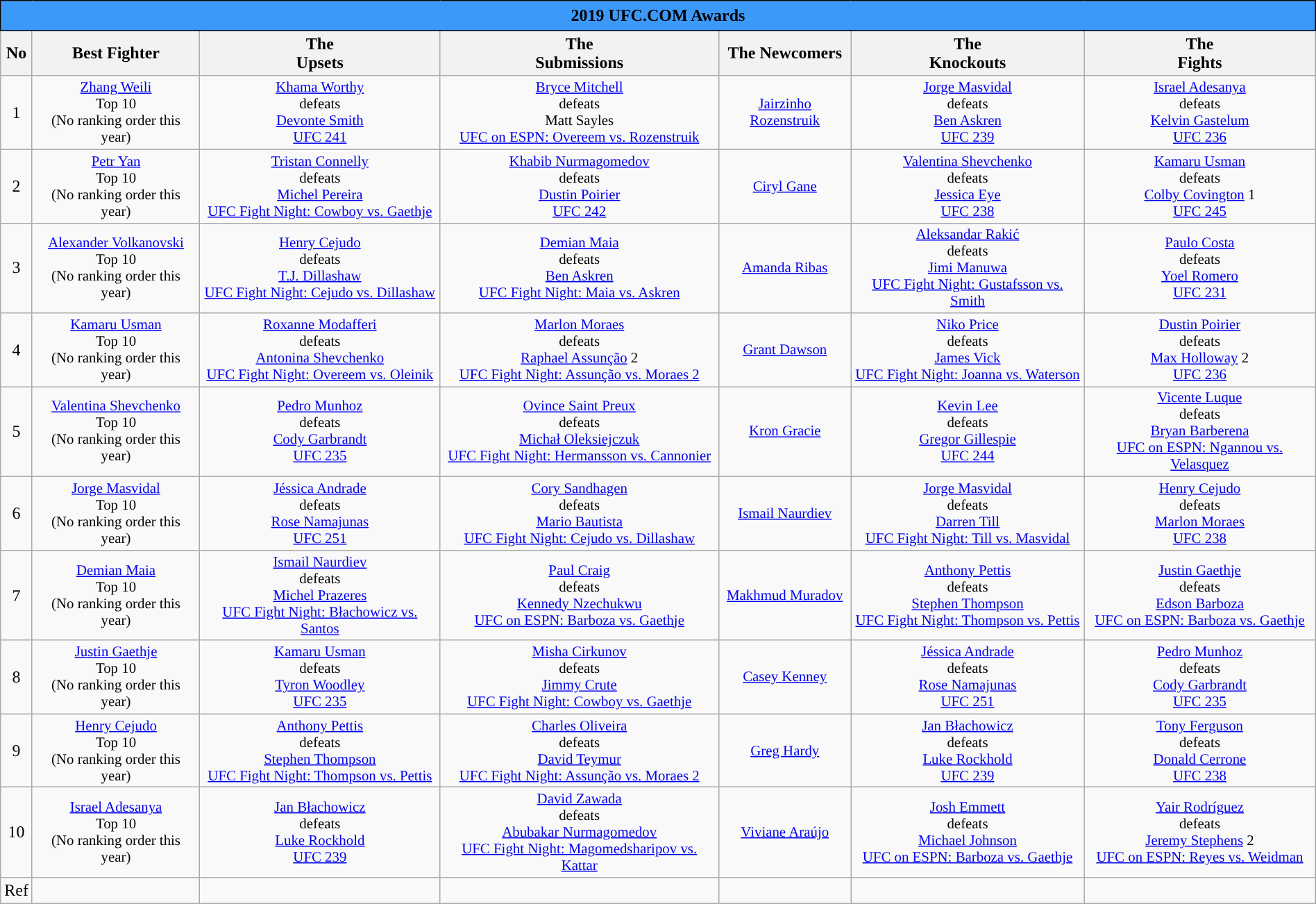<table class="wikitable" width="100%" style="text-align:Center">
<tr>
<th colspan="7" style="border: 1px solid black; padding: 5px; background: #3B99FA;">2019 UFC.COM Awards</th>
</tr>
<tr>
<th>No</th>
<th>Best Fighter</th>
<th>The<br>Upsets</th>
<th>The<br>Submissions</th>
<th>The Newcomers</th>
<th>The<br>Knockouts</th>
<th>The<br>Fights</th>
</tr>
<tr>
<td>1</td>
<td style="font-size:87%"><a href='#'>Zhang Weili</a><br>Top 10 <br>(No ranking order this year)</td>
<td style="font-size:87%"><a href='#'>Khama Worthy</a> <br> defeats <br> <a href='#'>Devonte Smith</a> <br> <a href='#'>UFC 241</a></td>
<td style="font-size:87%"><a href='#'>Bryce Mitchell</a> <br> defeats <br> Matt Sayles <br> <a href='#'>UFC on ESPN: Overeem vs. Rozenstruik</a></td>
<td style="font-size:87%"><a href='#'>Jairzinho Rozenstruik</a></td>
<td style="font-size:87%"><a href='#'>Jorge Masvidal</a> <br> defeats <br> <a href='#'>Ben Askren</a> <br> <a href='#'>UFC 239</a></td>
<td style="font-size:87%"><a href='#'>Israel Adesanya</a> <br> defeats <br> <a href='#'>Kelvin Gastelum</a> <br> <a href='#'>UFC 236</a></td>
</tr>
<tr>
<td>2</td>
<td style="font-size:87%"><a href='#'>Petr Yan</a> <br>Top 10 <br>(No ranking order this year)</td>
<td style="font-size:87%"><a href='#'>Tristan Connelly</a> <br> defeats <br> <a href='#'>Michel Pereira</a> <br> <a href='#'>UFC Fight Night: Cowboy vs. Gaethje</a></td>
<td style="font-size:87%"><a href='#'>Khabib Nurmagomedov</a> <br> defeats <br> <a href='#'>Dustin Poirier</a> <br> <a href='#'>UFC 242</a></td>
<td style="font-size:87%"><a href='#'>Ciryl Gane</a></td>
<td style="font-size:87%"><a href='#'>Valentina Shevchenko</a> <br> defeats <br> <a href='#'>Jessica Eye</a> <br> <a href='#'>UFC 238</a></td>
<td style="font-size:87%"><a href='#'>Kamaru Usman</a> <br> defeats <br> <a href='#'>Colby Covington</a> 1 <br> <a href='#'>UFC 245</a></td>
</tr>
<tr>
<td>3</td>
<td style="font-size:87%"><a href='#'>Alexander Volkanovski</a> <br>Top 10 <br>(No ranking order this year)</td>
<td style="font-size:87%"><a href='#'>Henry Cejudo</a> <br> defeats  <br> <a href='#'>T.J. Dillashaw</a> <br> <a href='#'>UFC Fight Night: Cejudo vs. Dillashaw</a></td>
<td style="font-size:87%"><a href='#'>Demian Maia</a> <br> defeats <br> <a href='#'>Ben Askren</a> <br> <a href='#'>UFC Fight Night: Maia vs. Askren</a></td>
<td style="font-size:87%"><a href='#'>Amanda Ribas</a></td>
<td style="font-size:87%"><a href='#'>Aleksandar Rakić</a> <br> defeats <br> <a href='#'>Jimi Manuwa</a> <br> <a href='#'>UFC Fight Night: Gustafsson vs. Smith</a></td>
<td style="font-size:87%"><a href='#'>Paulo Costa</a> <br> defeats <br> <a href='#'>Yoel Romero</a> <br> <a href='#'>UFC 231</a></td>
</tr>
<tr>
<td>4</td>
<td style="font-size:87%"><a href='#'>Kamaru Usman</a><br>Top 10<br> (No ranking order this year)</td>
<td style="font-size:87%"><a href='#'>Roxanne Modafferi</a> <br> defeats <br> <a href='#'>Antonina Shevchenko</a> <br> <a href='#'>UFC Fight Night: Overeem vs. Oleinik</a></td>
<td style="font-size:87%"><a href='#'>Marlon Moraes</a> <br> defeats <br> <a href='#'>Raphael Assunção</a> 2 <br> <a href='#'>UFC Fight Night: Assunção vs. Moraes 2</a></td>
<td style="font-size:87%"><a href='#'>Grant Dawson</a></td>
<td style="font-size:87%"><a href='#'>Niko Price</a> <br> defeats <br> <a href='#'>James Vick</a> <br> <a href='#'>UFC Fight Night: Joanna vs. Waterson</a></td>
<td style="font-size:87%"><a href='#'>Dustin Poirier</a> <br> defeats <br> <a href='#'>Max Holloway</a> 2 <br> <a href='#'>UFC 236</a></td>
</tr>
<tr>
<td>5</td>
<td style="font-size:87%"><a href='#'>Valentina Shevchenko</a><br>Top 10 <br>(No ranking order this year)</td>
<td style="font-size:87%"><a href='#'>Pedro Munhoz</a> <br> defeats <br> <a href='#'>Cody Garbrandt</a> <br> <a href='#'>UFC 235</a></td>
<td style="font-size:87%"><a href='#'>Ovince Saint Preux</a> <br> defeats <br> <a href='#'>Michał Oleksiejczuk</a> <br> <a href='#'>UFC Fight Night: Hermansson vs. Cannonier</a></td>
<td style="font-size:87%"><a href='#'>Kron Gracie</a></td>
<td style="font-size:87%"><a href='#'>Kevin Lee</a> <br> defeats <br> <a href='#'>Gregor Gillespie</a><br> <a href='#'>UFC 244</a></td>
<td style="font-size:87%"><a href='#'>Vicente Luque</a> <br> defeats <br> <a href='#'>Bryan Barberena</a>  <br> <a href='#'>UFC on ESPN: Ngannou vs. Velasquez</a></td>
</tr>
<tr>
<td>6</td>
<td style="font-size:87%"><a href='#'>Jorge Masvidal</a><br>Top 10 <br>(No ranking order this year)</td>
<td style="font-size:87%"><a href='#'>Jéssica Andrade</a> <br> defeats <br> <a href='#'>Rose Namajunas</a> <br> <a href='#'>UFC 251</a></td>
<td style="font-size:87%"><a href='#'>Cory Sandhagen</a> <br> defeats <br> <a href='#'>Mario Bautista</a> <br> <a href='#'>UFC Fight Night: Cejudo vs. Dillashaw</a></td>
<td style="font-size:87%"><a href='#'>Ismail Naurdiev</a></td>
<td style="font-size:87%"><a href='#'>Jorge Masvidal</a> <br> defeats <br> <a href='#'>Darren Till</a> <br> <a href='#'>UFC Fight Night: Till vs. Masvidal</a></td>
<td style="font-size:87%"><a href='#'>Henry Cejudo</a> <br> defeats <br> <a href='#'>Marlon Moraes</a> <br> <a href='#'>UFC 238</a></td>
</tr>
<tr>
<td>7</td>
<td style="font-size:87%"><a href='#'>Demian Maia</a><br>Top 10 <br>(No ranking order this year)</td>
<td style="font-size:87%"><a href='#'>Ismail Naurdiev</a> <br> defeats <br> <a href='#'>Michel Prazeres</a> <br> <a href='#'>UFC Fight Night: Błachowicz vs. Santos</a></td>
<td style="font-size:87%"><a href='#'>Paul Craig</a> <br> defeats <br> <a href='#'>Kennedy Nzechukwu</a> <br> <a href='#'>UFC on ESPN: Barboza vs. Gaethje</a></td>
<td style="font-size:87%"><a href='#'>Makhmud Muradov</a></td>
<td style="font-size:87%"><a href='#'>Anthony Pettis</a> <br> defeats <br> <a href='#'>Stephen Thompson</a> <br> <a href='#'>UFC Fight Night: Thompson vs. Pettis</a></td>
<td style="font-size:87%"><a href='#'>Justin Gaethje</a> <br> defeats <br> <a href='#'>Edson Barboza</a> <br> <a href='#'>UFC on ESPN: Barboza vs. Gaethje</a></td>
</tr>
<tr>
<td>8</td>
<td style="font-size:87%"><a href='#'>Justin Gaethje</a><br>Top 10 <br>(No ranking order this year)</td>
<td style="font-size:87%"><a href='#'>Kamaru Usman</a><br> defeats <br> <a href='#'>Tyron Woodley</a> <br> <a href='#'>UFC 235</a></td>
<td style="font-size:87%"><a href='#'>Misha Cirkunov</a> <br> defeats  <br> <a href='#'>Jimmy Crute</a> <br> <a href='#'>UFC Fight Night: Cowboy vs. Gaethje</a></td>
<td style="font-size:87%"><a href='#'>Casey Kenney</a></td>
<td style="font-size:87%"><a href='#'>Jéssica Andrade</a> <br> defeats <br> <a href='#'>Rose Namajunas</a> <br> <a href='#'>UFC 251</a></td>
<td style="font-size:87%"><a href='#'>Pedro Munhoz</a> <br> defeats <br> <a href='#'>Cody Garbrandt</a><br> <a href='#'>UFC 235</a></td>
</tr>
<tr>
<td>9</td>
<td style="font-size:87%"><a href='#'>Henry Cejudo</a><br>Top 10 <br>(No ranking order this year)</td>
<td style="font-size:87%"><a href='#'>Anthony Pettis</a> <br> defeats <br>  <a href='#'>Stephen Thompson</a> <br> <a href='#'>UFC Fight Night: Thompson vs. Pettis</a></td>
<td style="font-size:87%"><a href='#'>Charles Oliveira</a> <br> defeats  <br> <a href='#'>David Teymur</a> <br> <a href='#'>UFC Fight Night: Assunção vs. Moraes 2</a></td>
<td style="font-size:87%"><a href='#'>Greg Hardy</a></td>
<td style="font-size:87%"><a href='#'>Jan Błachowicz</a> <br> defeats <br> <a href='#'>Luke Rockhold</a> <br> <a href='#'>UFC 239</a></td>
<td style="font-size:87%"><a href='#'>Tony Ferguson</a> <br> defeats <br> <a href='#'>Donald Cerrone</a> <br> <a href='#'>UFC 238</a></td>
</tr>
<tr>
<td>10</td>
<td style="font-size:87%"><a href='#'>Israel Adesanya</a><br>Top 10 <br>(No ranking order this year)</td>
<td style="font-size:87%"><a href='#'>Jan Błachowicz</a> <br> defeats <br> <a href='#'>Luke Rockhold</a> <br> <a href='#'>UFC 239</a></td>
<td style="font-size:87%"><a href='#'>David Zawada</a> <br> defeats <br> <a href='#'>Abubakar Nurmagomedov</a> <br> <a href='#'>UFC Fight Night: Magomedsharipov vs. Kattar</a></td>
<td style="font-size:87%"><a href='#'>Viviane Araújo</a></td>
<td style="font-size:87%"><a href='#'>Josh Emmett</a><br> defeats <br> <a href='#'>Michael Johnson</a> <br> <a href='#'>UFC on ESPN: Barboza vs. Gaethje</a></td>
<td style="font-size:87%"><a href='#'>Yair Rodríguez</a> <br> defeats <br> <a href='#'>Jeremy Stephens</a> 2 <br> <a href='#'>UFC on ESPN: Reyes vs. Weidman</a></td>
</tr>
<tr>
<td>Ref</td>
<td></td>
<td></td>
<td></td>
<td></td>
<td></td>
<td></td>
</tr>
</table>
